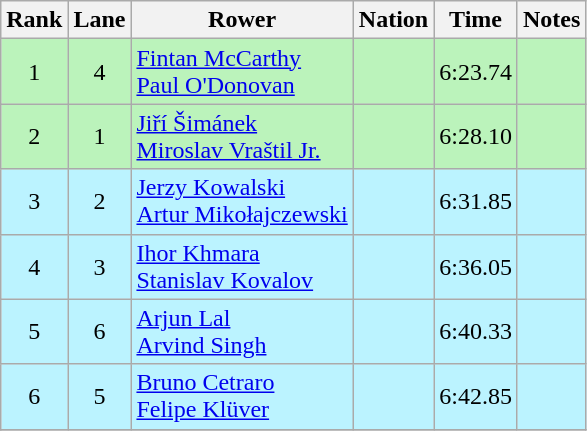<table class="wikitable sortable" style="text-align:center">
<tr>
<th>Rank</th>
<th>Lane</th>
<th>Rower</th>
<th>Nation</th>
<th>Time</th>
<th>Notes</th>
</tr>
<tr bgcolor=bbf3bb>
<td>1</td>
<td>4</td>
<td align="left"><a href='#'>Fintan McCarthy</a><br><a href='#'>Paul O'Donovan</a></td>
<td align="left"></td>
<td>6:23.74</td>
<td></td>
</tr>
<tr bgcolor=bbf3bb>
<td>2</td>
<td>1</td>
<td align="left"><a href='#'>Jiří Šimánek</a><br><a href='#'>Miroslav Vraštil Jr.</a></td>
<td align="left"></td>
<td>6:28.10</td>
<td></td>
</tr>
<tr bgcolor=bbf3ff>
<td>3</td>
<td>2</td>
<td align="left"><a href='#'>Jerzy Kowalski</a><br><a href='#'>Artur Mikołajczewski</a></td>
<td align="left"></td>
<td>6:31.85</td>
<td></td>
</tr>
<tr bgcolor=bbf3ff>
<td>4</td>
<td>3</td>
<td align="left"><a href='#'>Ihor Khmara</a><br><a href='#'>Stanislav Kovalov</a></td>
<td align="left"></td>
<td>6:36.05</td>
<td></td>
</tr>
<tr bgcolor=bbf3ff>
<td>5</td>
<td>6</td>
<td align="left"><a href='#'>Arjun Lal</a><br><a href='#'>Arvind Singh</a></td>
<td align="left"></td>
<td>6:40.33</td>
<td></td>
</tr>
<tr bgcolor=bbf3ff>
<td>6</td>
<td>5</td>
<td align="left"><a href='#'>Bruno Cetraro</a><br><a href='#'>Felipe Klüver</a></td>
<td align="left"></td>
<td>6:42.85</td>
<td></td>
</tr>
<tr>
</tr>
</table>
